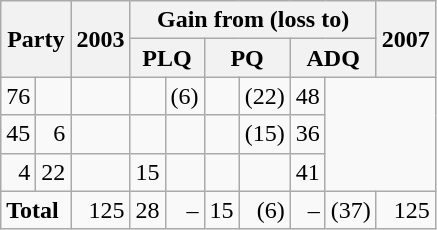<table class="wikitable" style="text-align:right">
<tr>
<th rowspan="2" colspan="2">Party</th>
<th rowspan="2">2003</th>
<th colspan="6">Gain from (loss to)</th>
<th rowspan="2">2007</th>
</tr>
<tr>
<th colspan="2">PLQ</th>
<th colspan="2">PQ</th>
<th colspan="2">ADQ</th>
</tr>
<tr>
<td>76</td>
<td></td>
<td></td>
<td></td>
<td>(6)</td>
<td></td>
<td>(22)</td>
<td>48</td>
</tr>
<tr>
<td>45</td>
<td>6</td>
<td></td>
<td></td>
<td></td>
<td></td>
<td>(15)</td>
<td>36</td>
</tr>
<tr>
<td>4</td>
<td>22</td>
<td></td>
<td>15</td>
<td></td>
<td></td>
<td></td>
<td>41</td>
</tr>
<tr>
<td colspan="2" style="text-align:left;"><strong>Total</strong></td>
<td>125</td>
<td>28</td>
<td>–</td>
<td>15</td>
<td>(6)</td>
<td>–</td>
<td>(37)</td>
<td>125</td>
</tr>
</table>
